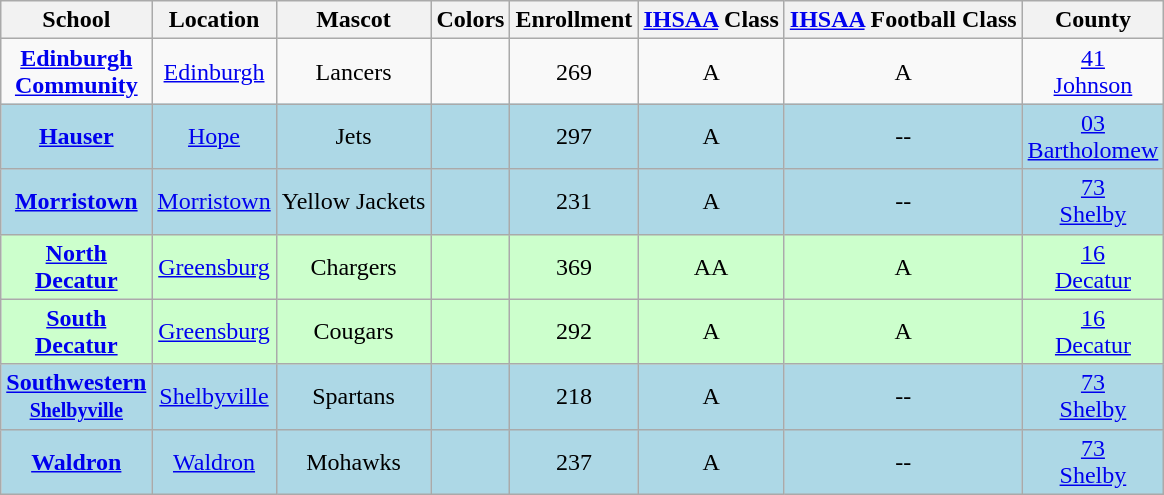<table class="wikitable" style="text-align:center;">
<tr>
<th>School</th>
<th>Location</th>
<th>Mascot</th>
<th>Colors</th>
<th>Enrollment</th>
<th><a href='#'>IHSAA</a> Class</th>
<th><a href='#'>IHSAA</a> Football Class</th>
<th>County</th>
</tr>
<tr>
<td><strong><a href='#'>Edinburgh <br> Community</a></strong></td>
<td><a href='#'>Edinburgh</a></td>
<td>Lancers</td>
<td>  </td>
<td>269</td>
<td>A</td>
<td>A</td>
<td><a href='#'>41 <br> Johnson</a></td>
</tr>
<tr bgcolor=lightblue>
<td><strong><a href='#'>Hauser</a> </strong></td>
<td><a href='#'>Hope</a></td>
<td>Jets</td>
<td> </td>
<td>297</td>
<td>A</td>
<td>--</td>
<td><a href='#'>03 <br> Bartholomew</a></td>
</tr>
<tr bgcolor=lightblue>
<td><strong><a href='#'>Morristown</a></strong></td>
<td><a href='#'>Morristown</a></td>
<td>Yellow Jackets</td>
<td>  </td>
<td>231</td>
<td>A</td>
<td>--</td>
<td><a href='#'>73 <br> Shelby</a></td>
</tr>
<tr bgcolor=#ccffcc>
<td><strong><a href='#'>North <br> Decatur</a></strong></td>
<td><a href='#'>Greensburg</a></td>
<td>Chargers</td>
<td>  </td>
<td>369</td>
<td>AA</td>
<td>A</td>
<td><a href='#'>16 <br> Decatur</a></td>
</tr>
<tr bgcolor=#ccffcc>
<td><strong><a href='#'>South <br> Decatur</a></strong></td>
<td><a href='#'>Greensburg</a></td>
<td>Cougars</td>
<td> </td>
<td>292</td>
<td>A</td>
<td>A</td>
<td><a href='#'>16 <br> Decatur</a></td>
</tr>
<tr bgcolor=lightblue>
<td><strong><a href='#'>Southwestern <br> <small>Shelbyville</small></a></strong></td>
<td><a href='#'>Shelbyville</a></td>
<td>Spartans</td>
<td>  </td>
<td>218</td>
<td>A</td>
<td>--</td>
<td><a href='#'>73 <br> Shelby</a></td>
</tr>
<tr bgcolor=lightblue>
<td><strong><a href='#'>Waldron</a></strong></td>
<td><a href='#'>Waldron</a></td>
<td>Mohawks</td>
<td> </td>
<td>237</td>
<td>A</td>
<td>--</td>
<td><a href='#'>73 <br> Shelby</a></td>
</tr>
</table>
